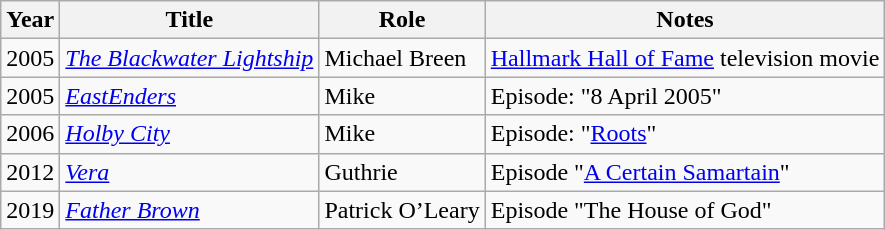<table class="wikitable sortable">
<tr>
<th>Year</th>
<th>Title</th>
<th>Role</th>
<th class="unsortable">Notes</th>
</tr>
<tr>
<td>2005</td>
<td><em><a href='#'>The Blackwater Lightship</a></em></td>
<td>Michael Breen</td>
<td><a href='#'>Hallmark Hall of Fame</a> television movie</td>
</tr>
<tr>
<td>2005</td>
<td><em><a href='#'>EastEnders</a></em></td>
<td>Mike</td>
<td>Episode: "8 April 2005"</td>
</tr>
<tr>
<td>2006</td>
<td><em><a href='#'>Holby City</a></em></td>
<td>Mike</td>
<td>Episode: "<a href='#'>Roots</a>"</td>
</tr>
<tr>
<td>2012</td>
<td><em><a href='#'>Vera</a></em></td>
<td>Guthrie</td>
<td>Episode "<a href='#'>A Certain Samartain</a>"</td>
</tr>
<tr>
<td>2019</td>
<td><em><a href='#'>Father Brown</a></em></td>
<td>Patrick O’Leary</td>
<td>Episode "The House of God"</td>
</tr>
</table>
